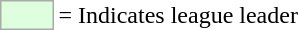<table>
<tr>
<td style="background:#DDFFDD; border:1px solid #aaa; width:2em;"></td>
<td>= Indicates league leader</td>
</tr>
</table>
